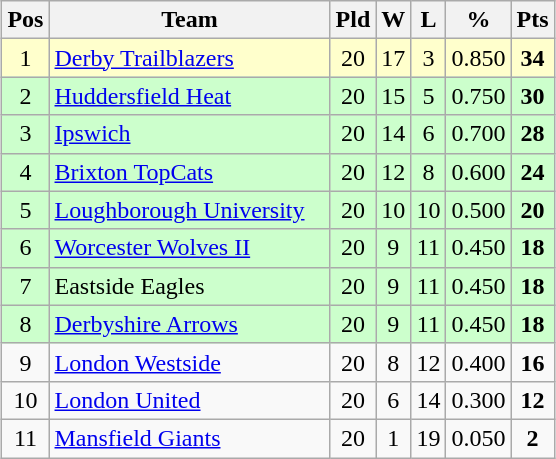<table class="wikitable" style="margin:1em auto; text-align: center;">
<tr>
<th>Pos</th>
<th scope="col" style="width: 180px;">Team</th>
<th>Pld</th>
<th>W</th>
<th>L</th>
<th>%</th>
<th>Pts</th>
</tr>
<tr style="background: #ffffcc;">
<td>1</td>
<td style="text-align:left;"><a href='#'>Derby Trailblazers</a></td>
<td>20</td>
<td>17</td>
<td>3</td>
<td>0.850</td>
<td><strong>34</strong></td>
</tr>
<tr style="background: #ccffcc;">
<td>2</td>
<td style="text-align:left;"><a href='#'>Huddersfield Heat</a></td>
<td>20</td>
<td>15</td>
<td>5</td>
<td>0.750</td>
<td><strong>30</strong></td>
</tr>
<tr style="background: #ccffcc;">
<td>3</td>
<td style="text-align:left;"><a href='#'>Ipswich</a></td>
<td>20</td>
<td>14</td>
<td>6</td>
<td>0.700</td>
<td><strong>28</strong></td>
</tr>
<tr style="background: #ccffcc;">
<td>4</td>
<td style="text-align:left;"><a href='#'>Brixton TopCats</a></td>
<td>20</td>
<td>12</td>
<td>8</td>
<td>0.600</td>
<td><strong>24</strong></td>
</tr>
<tr style="background: #ccffcc;">
<td>5</td>
<td style="text-align:left;"><a href='#'>Loughborough University</a></td>
<td>20</td>
<td>10</td>
<td>10</td>
<td>0.500</td>
<td><strong>20</strong></td>
</tr>
<tr style="background: #ccffcc;">
<td>6</td>
<td style="text-align:left;"><a href='#'>Worcester Wolves II</a></td>
<td>20</td>
<td>9</td>
<td>11</td>
<td>0.450</td>
<td><strong>18</strong></td>
</tr>
<tr style="background: #ccffcc;">
<td>7</td>
<td style="text-align:left;">Eastside Eagles</td>
<td>20</td>
<td>9</td>
<td>11</td>
<td>0.450</td>
<td><strong>18</strong></td>
</tr>
<tr style="background: #ccffcc;">
<td>8</td>
<td style="text-align:left;"><a href='#'>Derbyshire Arrows</a></td>
<td>20</td>
<td>9</td>
<td>11</td>
<td>0.450</td>
<td><strong>18</strong></td>
</tr>
<tr>
<td>9</td>
<td style="text-align:left;"><a href='#'>London Westside</a></td>
<td>20</td>
<td>8</td>
<td>12</td>
<td>0.400</td>
<td><strong>16</strong></td>
</tr>
<tr>
<td>10</td>
<td style="text-align:left;"><a href='#'>London United</a></td>
<td>20</td>
<td>6</td>
<td>14</td>
<td>0.300</td>
<td><strong>12</strong></td>
</tr>
<tr>
<td>11</td>
<td style="text-align:left;"><a href='#'>Mansfield Giants</a></td>
<td>20</td>
<td>1</td>
<td>19</td>
<td>0.050</td>
<td><strong>2</strong></td>
</tr>
</table>
